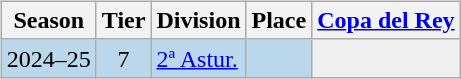<table>
<tr>
<td valign="top" width=0%><br><table class="wikitable">
<tr style="background:#f0f6fa;">
<th>Season</th>
<th>Tier</th>
<th>Division</th>
<th>Place</th>
<th><a href='#'>Copa del Rey</a></th>
</tr>
<tr>
<td style="background:#BBD7EC;">2024–25</td>
<td style="background:#BBD7EC;" align=center>7</td>
<td style="background:#BBD7EC;"><a href='#'>2ª Astur.</a></td>
<td style="background:#BBD7EC;"></td>
<th style="background:#EFEFEF;"></th>
</tr>
</table>
</td>
</tr>
</table>
